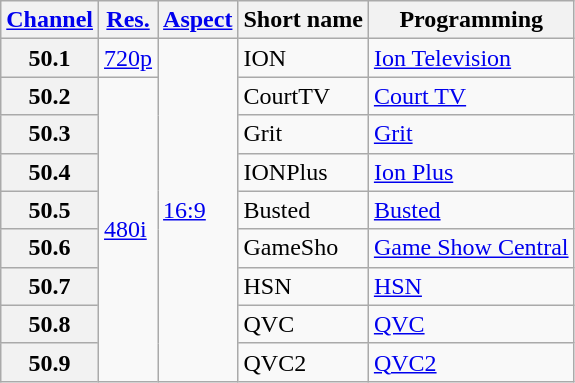<table class="wikitable">
<tr>
<th scope = "col"><a href='#'>Channel</a></th>
<th scope = "col"><a href='#'>Res.</a></th>
<th scope = "col"><a href='#'>Aspect</a></th>
<th scope = "col">Short name</th>
<th scope = "col">Programming</th>
</tr>
<tr>
<th scope = "row">50.1</th>
<td><a href='#'>720p</a></td>
<td rowspan = "9"><a href='#'>16:9</a></td>
<td>ION</td>
<td><a href='#'>Ion Television</a></td>
</tr>
<tr>
<th scope = "row">50.2</th>
<td rowspan = "8"><a href='#'>480i</a></td>
<td>CourtTV</td>
<td><a href='#'>Court TV</a></td>
</tr>
<tr>
<th scope = "row">50.3</th>
<td>Grit</td>
<td><a href='#'>Grit</a></td>
</tr>
<tr>
<th scope = "row">50.4</th>
<td>IONPlus</td>
<td><a href='#'>Ion Plus</a></td>
</tr>
<tr>
<th scope = "row">50.5</th>
<td>Busted</td>
<td><a href='#'>Busted</a></td>
</tr>
<tr>
<th scope = "row">50.6</th>
<td>GameSho</td>
<td><a href='#'>Game Show Central</a></td>
</tr>
<tr>
<th scope = "row">50.7</th>
<td>HSN</td>
<td><a href='#'>HSN</a></td>
</tr>
<tr>
<th scope = "row">50.8</th>
<td>QVC</td>
<td><a href='#'>QVC</a></td>
</tr>
<tr>
<th scope = "row">50.9</th>
<td>QVC2</td>
<td><a href='#'>QVC2</a></td>
</tr>
</table>
